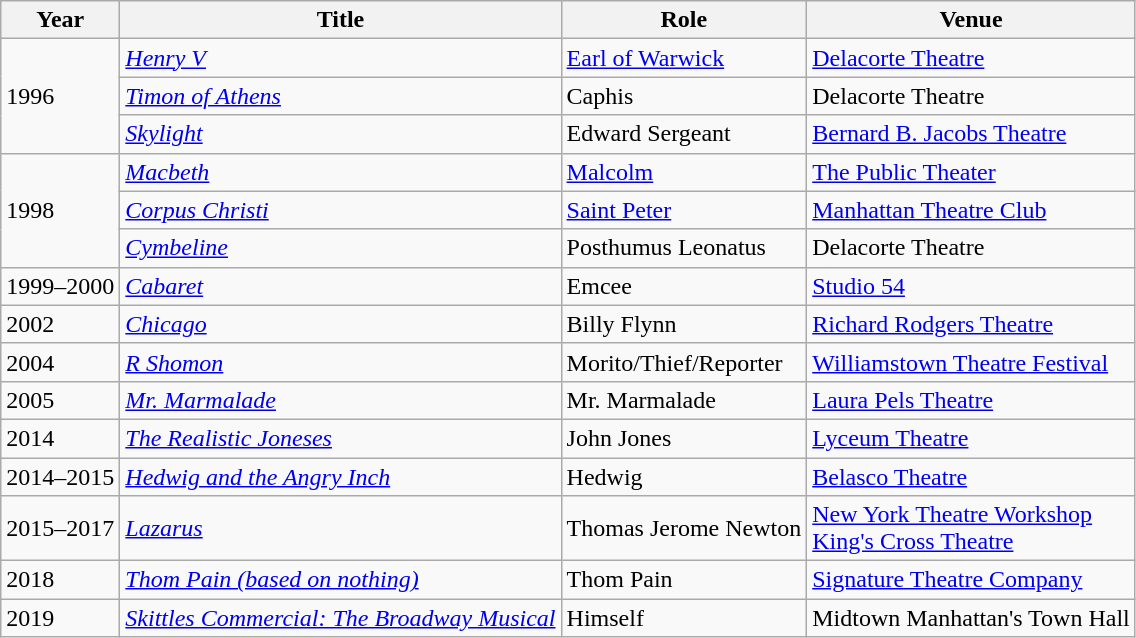<table class="wikitable sortable">
<tr>
<th>Year</th>
<th>Title</th>
<th>Role</th>
<th>Venue</th>
</tr>
<tr>
<td rowspan="3">1996</td>
<td><em><a href='#'>Henry V</a></em></td>
<td><a href='#'>Earl of Warwick</a></td>
<td><a href='#'>Delacorte Theatre</a></td>
</tr>
<tr>
<td><em><a href='#'>Timon of Athens</a></em></td>
<td>Caphis</td>
<td>Delacorte Theatre</td>
</tr>
<tr>
<td><em><a href='#'>Skylight</a></em></td>
<td>Edward Sergeant</td>
<td><a href='#'>Bernard B. Jacobs Theatre</a></td>
</tr>
<tr>
<td rowspan="3">1998</td>
<td><em><a href='#'>Macbeth</a></em></td>
<td><a href='#'>Malcolm</a></td>
<td><a href='#'>The Public Theater</a></td>
</tr>
<tr>
<td><em><a href='#'>Corpus Christi</a></em></td>
<td><a href='#'>Saint Peter</a></td>
<td><a href='#'>Manhattan Theatre Club</a></td>
</tr>
<tr>
<td><em><a href='#'>Cymbeline</a></em></td>
<td>Posthumus Leonatus</td>
<td>Delacorte Theatre</td>
</tr>
<tr>
<td>1999–2000</td>
<td><em><a href='#'>Cabaret</a></em></td>
<td>Emcee</td>
<td><a href='#'>Studio 54</a></td>
</tr>
<tr>
<td>2002</td>
<td><em><a href='#'>Chicago</a></em></td>
<td>Billy Flynn</td>
<td><a href='#'>Richard Rodgers Theatre</a></td>
</tr>
<tr>
<td>2004</td>
<td><em><a href='#'>R Shomon</a></em></td>
<td>Morito/Thief/Reporter</td>
<td><a href='#'>Williamstown Theatre Festival</a></td>
</tr>
<tr>
<td>2005</td>
<td><em><a href='#'>Mr. Marmalade</a></em></td>
<td>Mr. Marmalade</td>
<td><a href='#'>Laura Pels Theatre</a></td>
</tr>
<tr>
<td>2014</td>
<td><em><a href='#'>The Realistic Joneses</a></em></td>
<td>John Jones</td>
<td><a href='#'>Lyceum Theatre</a></td>
</tr>
<tr>
<td>2014–2015</td>
<td><em><a href='#'>Hedwig and the Angry Inch</a></em></td>
<td>Hedwig</td>
<td><a href='#'>Belasco Theatre</a></td>
</tr>
<tr>
<td>2015–2017</td>
<td><em><a href='#'>Lazarus</a></em></td>
<td>Thomas Jerome Newton</td>
<td><a href='#'>New York Theatre Workshop</a><br><a href='#'>King's Cross Theatre</a></td>
</tr>
<tr>
<td>2018</td>
<td><em><a href='#'>Thom Pain (based on nothing)</a></em></td>
<td>Thom Pain</td>
<td><a href='#'>Signature Theatre Company</a></td>
</tr>
<tr>
<td>2019</td>
<td><em><a href='#'>Skittles Commercial: The Broadway Musical</a></em></td>
<td>Himself</td>
<td>Midtown Manhattan's Town Hall</td>
</tr>
</table>
